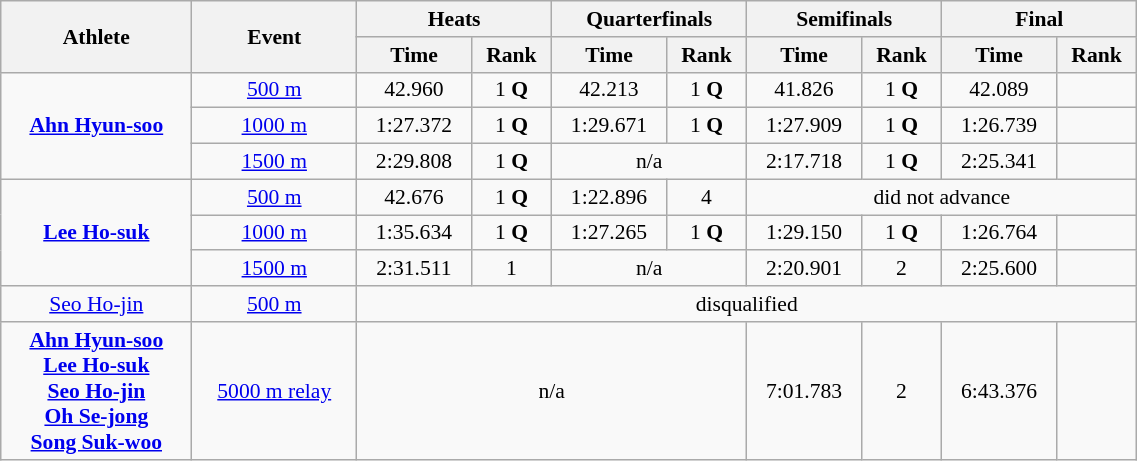<table class="wikitable" style="font-size:90%; text-align:center; width:60%">
<tr>
<th rowspan="2">Athlete</th>
<th rowspan="2">Event</th>
<th colspan="2">Heats</th>
<th colspan="2">Quarterfinals</th>
<th colspan="2">Semifinals</th>
<th colspan="2">Final</th>
</tr>
<tr>
<th>Time</th>
<th>Rank</th>
<th>Time</th>
<th>Rank</th>
<th>Time</th>
<th>Rank</th>
<th>Time</th>
<th>Rank</th>
</tr>
<tr>
<td rowspan=3><strong><a href='#'>Ahn Hyun-soo</a></strong></td>
<td><a href='#'>500 m</a></td>
<td align="center">42.960</td>
<td align="center">1 <strong>Q</strong></td>
<td align="center">42.213</td>
<td align="center">1 <strong>Q</strong></td>
<td align="center">41.826</td>
<td align="center">1 <strong>Q</strong></td>
<td align="center">42.089</td>
<td align="center"></td>
</tr>
<tr>
<td><a href='#'>1000 m</a></td>
<td align="center">1:27.372</td>
<td align="center">1 <strong>Q</strong></td>
<td align="center">1:29.671</td>
<td align="center">1 <strong>Q</strong></td>
<td align="center">1:27.909</td>
<td align="center">1 <strong>Q</strong></td>
<td align="center">1:26.739 </td>
<td align="center"></td>
</tr>
<tr>
<td><a href='#'>1500 m</a></td>
<td align="center">2:29.808</td>
<td align="center">1 <strong>Q</strong></td>
<td align="center" colspan=2>n/a</td>
<td align="center">2:17.718</td>
<td align="center">1 <strong>Q</strong></td>
<td align="center">2:25.341</td>
<td align="center"></td>
</tr>
<tr>
<td align="center" rowspan=3><strong><a href='#'>Lee Ho-suk</a></strong></td>
<td><a href='#'>500 m</a></td>
<td align="center">42.676</td>
<td align="center">1 <strong>Q</strong></td>
<td align="center">1:22.896</td>
<td align="center">4</td>
<td align="center" colspan=4>did not advance</td>
</tr>
<tr>
<td><a href='#'>1000 m</a></td>
<td align="center">1:35.634</td>
<td align="center">1 <strong>Q</strong></td>
<td align="center">1:27.265</td>
<td align="center">1 <strong>Q</strong></td>
<td align="center">1:29.150</td>
<td align="center">1 <strong>Q</strong></td>
<td align="center">1:26.764</td>
<td align="center"></td>
</tr>
<tr>
<td><a href='#'>1500 m</a></td>
<td align="center">2:31.511</td>
<td align="center">1</td>
<td align="center" colspan=2>n/a</td>
<td align="center">2:20.901</td>
<td align="center">2</td>
<td align="center">2:25.600</td>
<td align="center"></td>
</tr>
<tr>
<td><a href='#'>Seo Ho-jin</a></td>
<td><a href='#'>500 m</a></td>
<td colspan=8 align="center">disqualified</td>
</tr>
<tr>
<td><strong><a href='#'>Ahn Hyun-soo</a> <br> <a href='#'>Lee Ho-suk</a> <br> <a href='#'>Seo Ho-jin</a> <br> <a href='#'>Oh Se-jong</a> <br> <a href='#'>Song Suk-woo</a></strong></td>
<td><a href='#'>5000 m relay</a></td>
<td align="center" colspan=4>n/a</td>
<td align="center">7:01.783</td>
<td align="center">2</td>
<td align="center">6:43.376 </td>
<td align="center"></td>
</tr>
</table>
